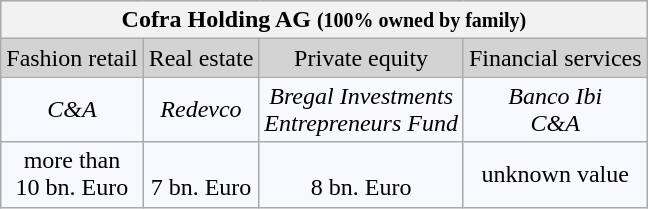<table class="wikitable" style="text-align:center">
<tr style="background:#d3d3d3;">
<th colspan="4">Cofra Holding AG <small> (100% owned by family) </small></th>
</tr>
<tr style="background:#d3d3d3;">
<td>Fashion retail</td>
<td>Real estate</td>
<td>Private equity</td>
<td>Financial services</td>
</tr>
<tr style="background:#f8f8ff;">
<td><em>C&A</em></td>
<td><em>Redevco</em></td>
<td><em>Bregal Investments</em><br><em>Entrepreneurs Fund</em></td>
<td><em>Banco Ibi</em><br><em>C&A</em><small> </small></td>
</tr>
<tr style="background:#f8f8ff;">
<td>more than <br>10 bn. Euro</td>
<td><br>7 bn. Euro</td>
<td><br>8 bn. Euro</td>
<td>unknown value</td>
</tr>
</table>
